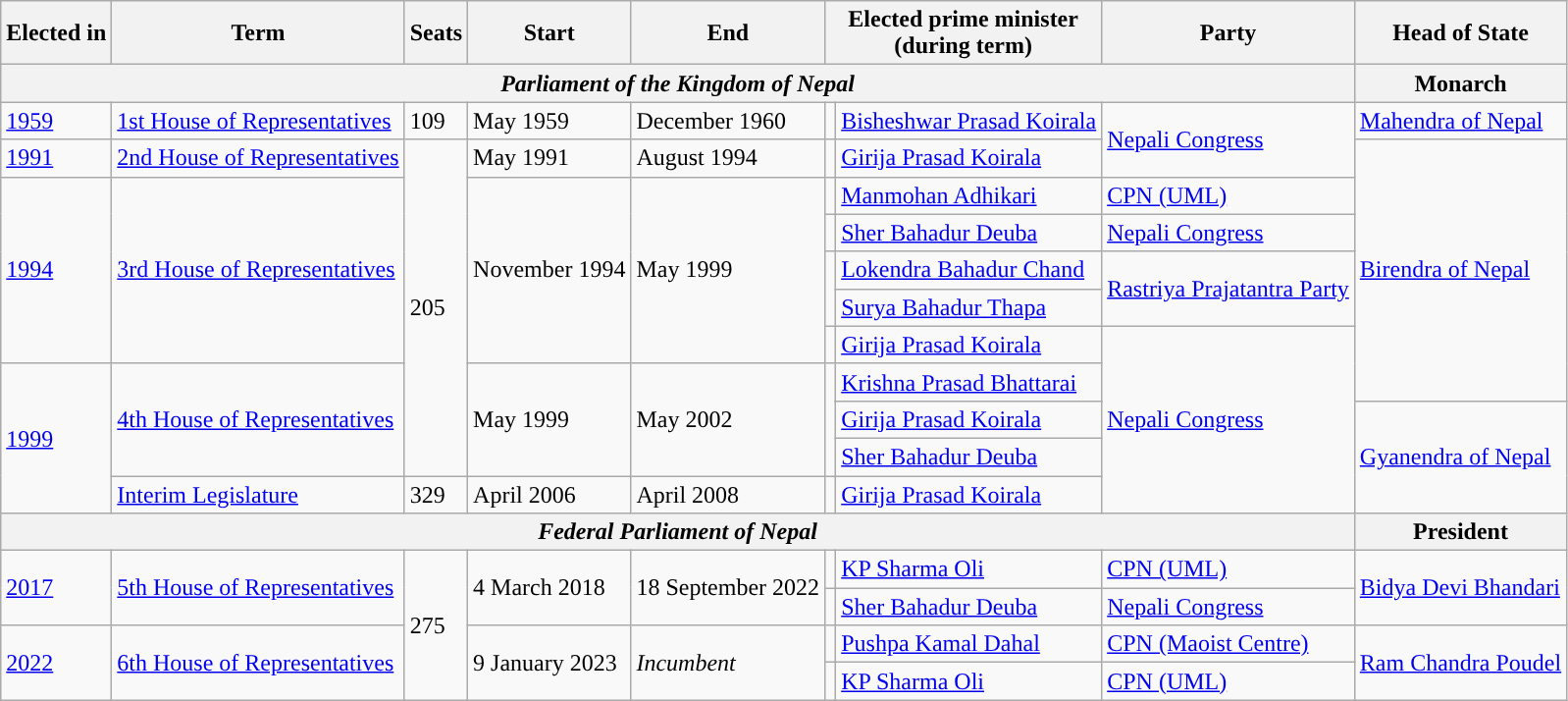<table class="wikitable">
<tr>
<th>Elected in</th>
<th>Term</th>
<th>Seats</th>
<th>Start</th>
<th>End</th>
<th colspan="2">Elected prime minister<br>(during term)</th>
<th>Party</th>
<th>Head of State</th>
</tr>
<tr>
<th colspan="8"><em>Parliament of the Kingdom of Nepal</em></th>
<th>Monarch</th>
</tr>
<tr>
<td><a href='#'>1959</a></td>
<td><a href='#'>1st House of Representatives</a></td>
<td>109</td>
<td>May 1959</td>
<td>December 1960</td>
<td></td>
<td><a href='#'>Bisheshwar Prasad Koirala</a></td>
<td rowspan="2"><a href='#'>Nepali Congress</a></td>
<td><a href='#'>Mahendra of Nepal</a></td>
</tr>
<tr>
<td><a href='#'>1991</a></td>
<td><a href='#'>2nd House of Representatives</a></td>
<td rowspan="10">205</td>
<td>May 1991</td>
<td>August 1994</td>
<td></td>
<td><a href='#'>Girija Prasad Koirala</a></td>
<td rowspan="8"><a href='#'>Birendra of Nepal</a></td>
</tr>
<tr>
<td rowspan="5"><a href='#'>1994</a></td>
<td rowspan="5"><a href='#'>3rd House of Representatives</a></td>
<td rowspan="5">November 1994</td>
<td rowspan="5">May 1999</td>
<td></td>
<td><a href='#'>Manmohan Adhikari</a></td>
<td><a href='#'>CPN (UML)</a></td>
</tr>
<tr>
<td></td>
<td><a href='#'>Sher Bahadur Deuba</a></td>
<td><a href='#'>Nepali Congress</a></td>
</tr>
<tr>
<td rowspan="2"></td>
<td><a href='#'>Lokendra Bahadur Chand</a></td>
<td rowspan="2"><a href='#'>Rastriya Prajatantra Party</a></td>
</tr>
<tr>
<td><a href='#'>Surya Bahadur Thapa</a></td>
</tr>
<tr>
<td></td>
<td><a href='#'>Girija Prasad Koirala</a></td>
<td rowspan="6"><a href='#'>Nepali Congress</a></td>
</tr>
<tr>
<td rowspan="5"><a href='#'>1999</a></td>
<td rowspan="4"><a href='#'>4th House of Representatives</a></td>
<td rowspan="4">May 1999</td>
<td rowspan="4">May 2002</td>
<td rowspan="4"></td>
<td><a href='#'>Krishna Prasad Bhattarai</a></td>
</tr>
<tr>
<td rowspan="2"><a href='#'>Girija Prasad Koirala</a></td>
</tr>
<tr>
<td rowspan="3"><a href='#'>Gyanendra of Nepal</a></td>
</tr>
<tr>
<td><a href='#'>Sher Bahadur Deuba</a></td>
</tr>
<tr>
<td><a href='#'>Interim Legislature</a></td>
<td>329</td>
<td>April 2006</td>
<td>April 2008</td>
<td></td>
<td><a href='#'>Girija Prasad Koirala</a></td>
</tr>
<tr>
<th colspan="8"><em>Federal Parliament of Nepal</em></th>
<th>President</th>
</tr>
<tr>
<td rowspan="2"><a href='#'>2017</a></td>
<td rowspan="2"><a href='#'>5th House of Representatives</a></td>
<td rowspan="4">275</td>
<td rowspan="2">4 March 2018</td>
<td rowspan="2">18 September 2022</td>
<td></td>
<td><a href='#'>KP Sharma Oli</a></td>
<td><a href='#'>CPN (UML)</a></td>
<td rowspan="2"><a href='#'>Bidya Devi Bhandari</a></td>
</tr>
<tr>
<td></td>
<td><a href='#'>Sher Bahadur Deuba</a></td>
<td><a href='#'>Nepali Congress</a></td>
</tr>
<tr>
<td rowspan="2"><a href='#'>2022</a></td>
<td rowspan="2"><a href='#'>6th House of Representatives</a></td>
<td rowspan="2">9 January 2023</td>
<td rowspan="2"><em>Incumbent</em></td>
<td></td>
<td><a href='#'>Pushpa Kamal Dahal</a></td>
<td><a href='#'>CPN (Maoist Centre)</a></td>
<td rowspan="2"><a href='#'>Ram Chandra Poudel</a></td>
</tr>
<tr>
<td></td>
<td><a href='#'>KP Sharma Oli</a></td>
<td><a href='#'>CPN (UML)</a></td>
</tr>
</table>
